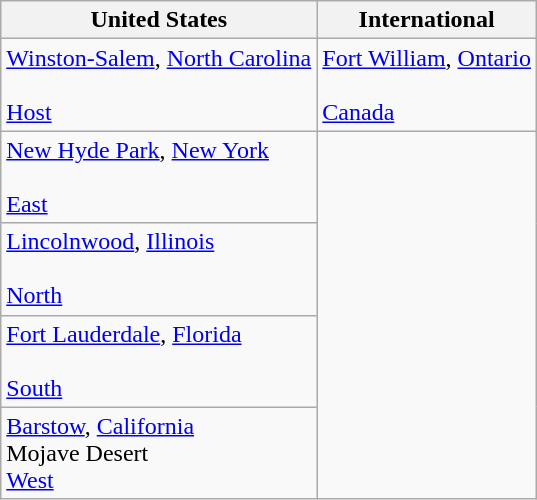<table class="wikitable">
<tr>
<th>United States</th>
<th>International</th>
</tr>
<tr>
<td> <a href='#'>Winston-Salem</a>, <a href='#'>North Carolina</a><br><br><a href='#'>Host</a></td>
<td> <a href='#'>Fort William</a>, <a href='#'>Ontario</a><br><br><a href='#'>Canada</a></td>
</tr>
<tr>
<td> <a href='#'>New Hyde Park</a>, <a href='#'>New York</a><br><br><a href='#'>East</a></td>
<td rowspan=4></td>
</tr>
<tr>
<td> <a href='#'>Lincolnwood</a>, <a href='#'>Illinois</a><br><br><a href='#'>North</a></td>
</tr>
<tr>
<td> <a href='#'>Fort Lauderdale</a>, <a href='#'>Florida</a><br><br><a href='#'>South</a></td>
</tr>
<tr>
<td> <a href='#'>Barstow</a>, <a href='#'>California</a><br>Mojave Desert<br><a href='#'>West</a></td>
</tr>
</table>
